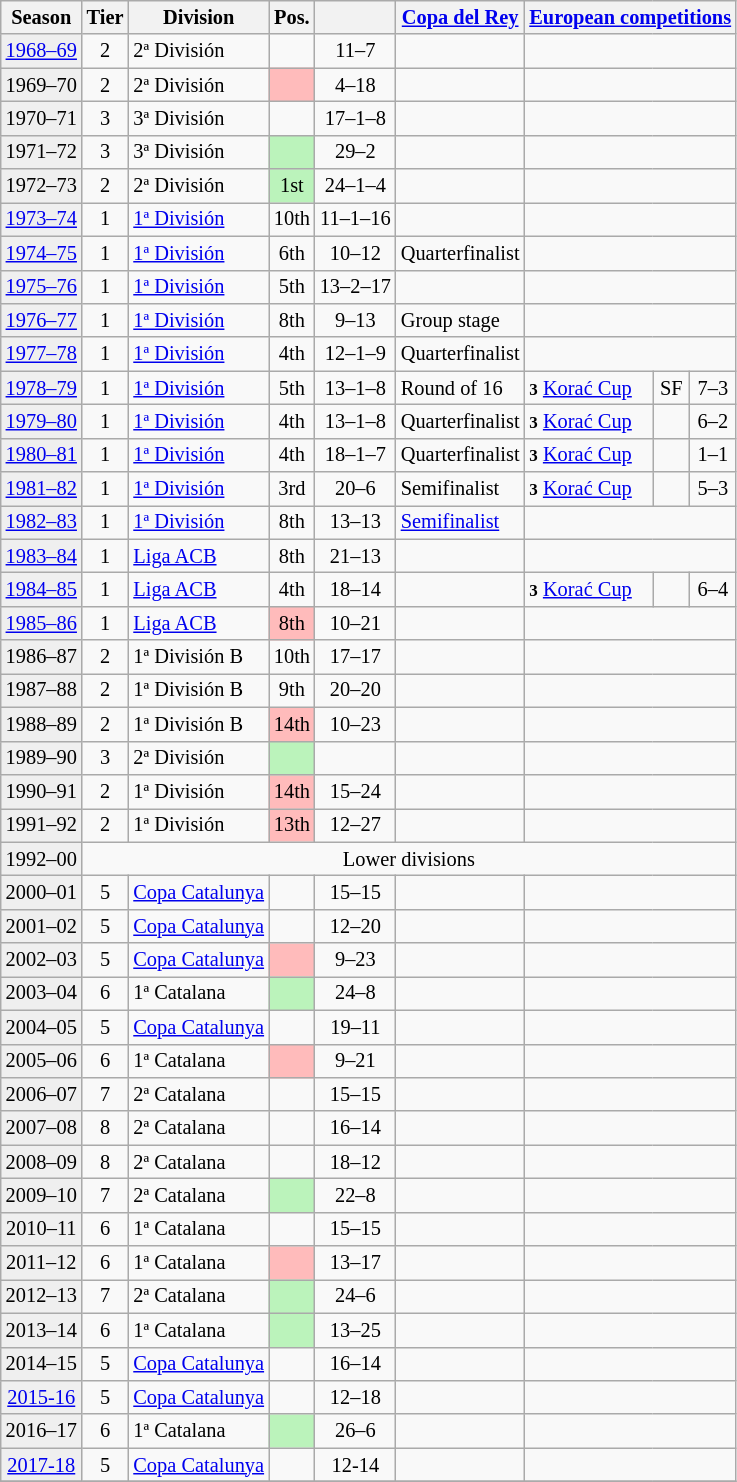<table class="wikitable" style="font-size:85%; text-align:center">
<tr>
<th>Season</th>
<th>Tier</th>
<th>Division</th>
<th>Pos.</th>
<th></th>
<th><a href='#'>Copa del Rey</a></th>
<th colspan=3><a href='#'>European competitions</a></th>
</tr>
<tr>
<td bgcolor=#efefef><a href='#'>1968–69</a></td>
<td>2</td>
<td align=left>2ª División</td>
<td></td>
<td>11–7</td>
<td></td>
<td colspan=3></td>
</tr>
<tr>
<td bgcolor=#efefef>1969–70</td>
<td>2</td>
<td align=left>2ª División</td>
<td bgcolor=#FFBBBB></td>
<td>4–18</td>
<td></td>
<td colspan=3></td>
</tr>
<tr>
<td bgcolor=#efefef>1970–71</td>
<td>3</td>
<td align=left>3ª División</td>
<td></td>
<td>17–1–8</td>
<td></td>
<td colspan=3></td>
</tr>
<tr>
<td bgcolor=#efefef>1971–72</td>
<td>3</td>
<td align=left>3ª División</td>
<td bgcolor=#BBF3BB></td>
<td>29–2</td>
<td></td>
<td colspan=3></td>
</tr>
<tr>
<td bgcolor=#efefef>1972–73</td>
<td>2</td>
<td align=left>2ª División</td>
<td bgcolor=#BBF3BB>1st</td>
<td>24–1–4</td>
<td></td>
<td colspan=3></td>
</tr>
<tr>
<td bgcolor=#efefef><a href='#'>1973–74</a></td>
<td>1</td>
<td align=left><a href='#'>1ª División</a></td>
<td>10th</td>
<td>11–1–16</td>
<td></td>
<td colspan=3></td>
</tr>
<tr>
<td bgcolor=#efefef><a href='#'>1974–75</a></td>
<td>1</td>
<td align=left><a href='#'>1ª División</a></td>
<td>6th</td>
<td>10–12</td>
<td align=left>Quarterfinalist</td>
<td colspan=3></td>
</tr>
<tr>
<td bgcolor=#efefef><a href='#'>1975–76</a></td>
<td>1</td>
<td align=left><a href='#'>1ª División</a></td>
<td>5th</td>
<td>13–2–17</td>
<td></td>
<td colspan=3></td>
</tr>
<tr>
<td bgcolor=#efefef><a href='#'>1976–77</a></td>
<td>1</td>
<td align=left><a href='#'>1ª División</a></td>
<td>8th</td>
<td>9–13</td>
<td align=left>Group stage</td>
<td colspan=3></td>
</tr>
<tr>
<td bgcolor=#efefef><a href='#'>1977–78</a></td>
<td>1</td>
<td align=left><a href='#'>1ª División</a></td>
<td>4th</td>
<td>12–1–9</td>
<td align=left>Quarterfinalist</td>
<td colspan=3></td>
</tr>
<tr>
<td bgcolor=#efefef><a href='#'>1978–79</a></td>
<td>1</td>
<td align=left><a href='#'>1ª División</a></td>
<td>5th</td>
<td>13–1–8</td>
<td align=left>Round of 16</td>
<td align=left><small><strong>3</strong></small> <a href='#'>Korać Cup</a></td>
<td>SF</td>
<td>7–3</td>
</tr>
<tr>
<td bgcolor=#efefef><a href='#'>1979–80</a></td>
<td>1</td>
<td align=left><a href='#'>1ª División</a></td>
<td>4th</td>
<td>13–1–8</td>
<td align=left>Quarterfinalist</td>
<td align=left><small><strong>3</strong></small> <a href='#'>Korać Cup</a></td>
<td></td>
<td>6–2</td>
</tr>
<tr>
<td bgcolor=#efefef><a href='#'>1980–81</a></td>
<td>1</td>
<td align=left><a href='#'>1ª División</a></td>
<td>4th</td>
<td>18–1–7</td>
<td align=left>Quarterfinalist</td>
<td align=left><small><strong>3</strong></small> <a href='#'>Korać Cup</a></td>
<td></td>
<td>1–1</td>
</tr>
<tr>
<td bgcolor=#efefef><a href='#'>1981–82</a></td>
<td>1</td>
<td align=left><a href='#'>1ª División</a></td>
<td>3rd</td>
<td>20–6</td>
<td align=left>Semifinalist</td>
<td align=left><small><strong>3</strong></small> <a href='#'>Korać Cup</a></td>
<td></td>
<td>5–3</td>
</tr>
<tr>
<td bgcolor=#efefef><a href='#'>1982–83</a></td>
<td>1</td>
<td align=left><a href='#'>1ª División</a></td>
<td>8th</td>
<td>13–13</td>
<td align=left><a href='#'>Semifinalist</a></td>
<td colspan=3></td>
</tr>
<tr>
<td bgcolor=#efefef><a href='#'>1983–84</a></td>
<td>1</td>
<td align=left><a href='#'>Liga ACB</a></td>
<td>8th</td>
<td>21–13</td>
<td></td>
<td colspan=3></td>
</tr>
<tr>
<td bgcolor=#efefef><a href='#'>1984–85</a></td>
<td>1</td>
<td align=left><a href='#'>Liga ACB</a></td>
<td>4th</td>
<td>18–14</td>
<td></td>
<td align=left><small><strong>3</strong></small> <a href='#'>Korać Cup</a></td>
<td></td>
<td>6–4</td>
</tr>
<tr>
<td bgcolor=#efefef><a href='#'>1985–86</a></td>
<td>1</td>
<td align=left><a href='#'>Liga ACB</a></td>
<td bgcolor=#FFBBBB>8th</td>
<td>10–21</td>
<td></td>
<td colspan=3></td>
</tr>
<tr>
<td bgcolor=#efefef>1986–87</td>
<td>2</td>
<td align=left>1ª División B</td>
<td>10th</td>
<td>17–17</td>
<td></td>
<td colspan=3></td>
</tr>
<tr>
<td bgcolor=#efefef>1987–88</td>
<td>2</td>
<td align=left>1ª División B</td>
<td>9th</td>
<td>20–20</td>
<td></td>
<td colspan=3></td>
</tr>
<tr>
<td bgcolor=#efefef>1988–89</td>
<td>2</td>
<td align=left>1ª División B</td>
<td bgcolor=#FFBBBB>14th</td>
<td>10–23</td>
<td></td>
<td colspan=3></td>
</tr>
<tr>
<td bgcolor=#efefef>1989–90</td>
<td>3</td>
<td align=left>2ª División</td>
<td bgcolor=#BBF3BB></td>
<td></td>
<td></td>
<td colspan=3></td>
</tr>
<tr>
<td bgcolor=#efefef>1990–91</td>
<td>2</td>
<td align=left>1ª División</td>
<td bgcolor=#FFBBBB>14th</td>
<td>15–24</td>
<td></td>
<td colspan=3></td>
</tr>
<tr>
<td bgcolor=#efefef>1991–92</td>
<td>2</td>
<td align=left>1ª División</td>
<td bgcolor=#FFBBBB>13th</td>
<td>12–27</td>
<td></td>
<td colspan=3></td>
</tr>
<tr>
<td bgcolor=#efefef>1992–00</td>
<td colspan=10>Lower divisions</td>
</tr>
<tr>
<td bgcolor=#efefef>2000–01</td>
<td>5</td>
<td align=left><a href='#'>Copa Catalunya</a></td>
<td></td>
<td>15–15</td>
<td></td>
<td colspan=3></td>
</tr>
<tr>
<td bgcolor=#efefef>2001–02</td>
<td>5</td>
<td align=left><a href='#'>Copa Catalunya</a></td>
<td></td>
<td>12–20</td>
<td></td>
<td colspan=3></td>
</tr>
<tr>
<td bgcolor=#efefef>2002–03</td>
<td>5</td>
<td align=left><a href='#'>Copa Catalunya</a></td>
<td bgcolor=#FFBBBB></td>
<td>9–23</td>
<td></td>
<td colspan=3></td>
</tr>
<tr>
<td bgcolor=#efefef>2003–04</td>
<td>6</td>
<td align=left>1ª Catalana</td>
<td bgcolor=#BBF3BB></td>
<td>24–8</td>
<td></td>
<td colspan=3></td>
</tr>
<tr>
<td bgcolor=#efefef>2004–05</td>
<td>5</td>
<td align=left><a href='#'>Copa Catalunya</a></td>
<td></td>
<td>19–11</td>
<td></td>
<td colspan=3></td>
</tr>
<tr>
<td bgcolor=#efefef>2005–06</td>
<td>6</td>
<td align=left>1ª Catalana</td>
<td bgcolor=#FFBBBB></td>
<td>9–21</td>
<td></td>
<td colspan=3></td>
</tr>
<tr>
<td bgcolor=#efefef>2006–07</td>
<td>7</td>
<td align=left>2ª Catalana</td>
<td></td>
<td>15–15</td>
<td></td>
<td colspan=3></td>
</tr>
<tr>
<td bgcolor=#efefef>2007–08</td>
<td>8</td>
<td align=left>2ª Catalana</td>
<td></td>
<td>16–14</td>
<td></td>
<td colspan=3></td>
</tr>
<tr>
<td bgcolor=#efefef>2008–09</td>
<td>8</td>
<td align=left>2ª Catalana</td>
<td></td>
<td>18–12</td>
<td></td>
<td colspan=3></td>
</tr>
<tr>
<td bgcolor=#efefef>2009–10</td>
<td>7</td>
<td align=left>2ª Catalana</td>
<td bgcolor=#BBF3BB></td>
<td>22–8</td>
<td></td>
<td colspan=3></td>
</tr>
<tr>
<td bgcolor=#efefef>2010–11</td>
<td>6</td>
<td align=left>1ª Catalana</td>
<td></td>
<td>15–15</td>
<td></td>
<td colspan=3></td>
</tr>
<tr>
<td bgcolor=#efefef>2011–12</td>
<td>6</td>
<td align=left>1ª Catalana</td>
<td bgcolor=#FFBBBB></td>
<td>13–17</td>
<td></td>
<td colspan=3></td>
</tr>
<tr>
<td bgcolor=#efefef>2012–13</td>
<td>7</td>
<td align=left>2ª Catalana</td>
<td bgcolor=#BBF3BB></td>
<td>24–6</td>
<td></td>
<td colspan=3></td>
</tr>
<tr>
<td bgcolor=#efefef>2013–14</td>
<td>6</td>
<td align=left>1ª Catalana</td>
<td bgcolor=#BBF3BB></td>
<td>13–25</td>
<td></td>
<td colspan=3></td>
</tr>
<tr>
<td bgcolor=#efefef>2014–15</td>
<td>5</td>
<td align=left><a href='#'>Copa Catalunya</a></td>
<td></td>
<td>16–14</td>
<td></td>
<td colspan=3></td>
</tr>
<tr>
<td bgcolor=#efefef><a href='#'>2015-16</a></td>
<td>5</td>
<td align=left><a href='#'>Copa Catalunya</a></td>
<td></td>
<td>12–18</td>
<td></td>
<td colspan=3></td>
</tr>
<tr>
<td bgcolor=#efefef>2016–17</td>
<td>6</td>
<td align=left>1ª Catalana</td>
<td bgcolor=#BBF3BB></td>
<td>26–6</td>
<td></td>
<td colspan=3></td>
</tr>
<tr>
<td bgcolor=#efefef><a href='#'>2017-18</a></td>
<td>5</td>
<td align=left><a href='#'>Copa Catalunya</a></td>
<td></td>
<td>12-14</td>
<td></td>
<td colspan=3></td>
</tr>
<tr>
</tr>
</table>
